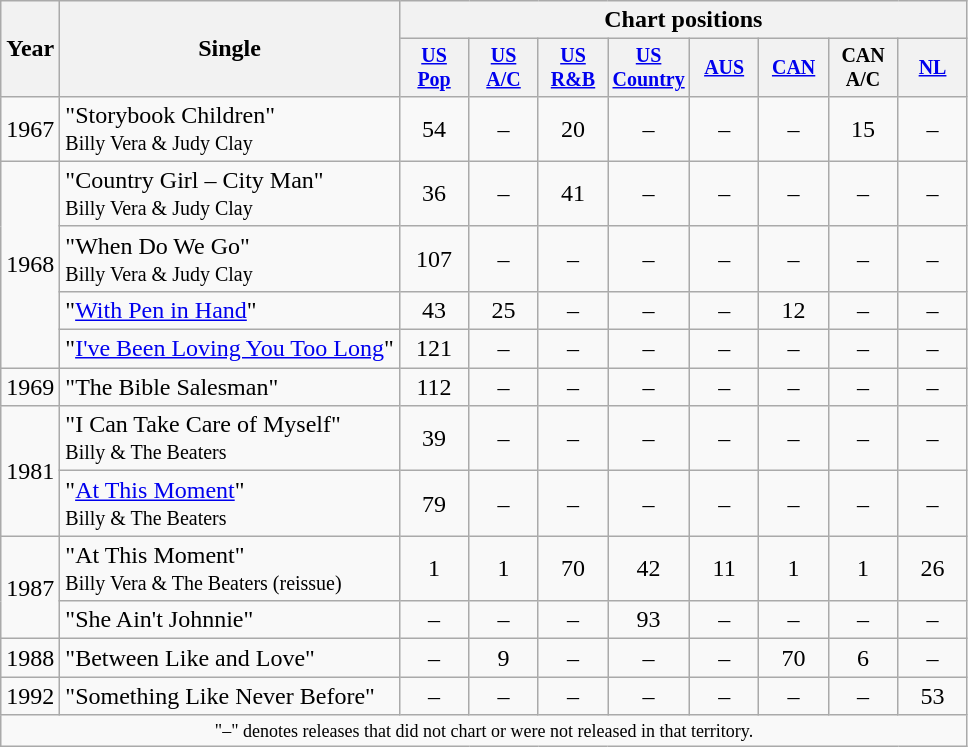<table class="wikitable" style="text-align:center;">
<tr>
<th rowspan="2">Year</th>
<th rowspan="2">Single</th>
<th colspan="8">Chart positions</th>
</tr>
<tr style="font-size:smaller;">
<th width="40"><a href='#'>US Pop</a><br></th>
<th width="40"><a href='#'>US A/C</a></th>
<th width="40"><a href='#'>US<br>R&B</a><br></th>
<th width="40"><a href='#'>US<br>Country</a><br></th>
<th width="40"><a href='#'>AUS</a><br></th>
<th width="40"><a href='#'>CAN</a><br></th>
<th width="40">CAN A/C<br></th>
<th width="40"><a href='#'>NL</a><br></th>
</tr>
<tr>
<td rowspan="1">1967</td>
<td align="left">"Storybook Children"<br><small>Billy Vera & Judy Clay</small></td>
<td>54</td>
<td>–</td>
<td>20</td>
<td>–</td>
<td>–</td>
<td>–</td>
<td>15</td>
<td>–</td>
</tr>
<tr>
<td rowspan="4">1968</td>
<td align="left">"Country Girl – City Man"<br><small>Billy Vera & Judy Clay</small></td>
<td>36</td>
<td>–</td>
<td>41</td>
<td>–</td>
<td>–</td>
<td>–</td>
<td>–</td>
<td>–</td>
</tr>
<tr>
<td align="left">"When Do We Go"<br><small>Billy Vera & Judy Clay</small></td>
<td>107</td>
<td>–</td>
<td>–</td>
<td>–</td>
<td>–</td>
<td>–</td>
<td>–</td>
<td>–</td>
</tr>
<tr>
<td align="left">"<a href='#'>With Pen in Hand</a>"</td>
<td>43</td>
<td>25</td>
<td>–</td>
<td>–</td>
<td>–</td>
<td>12</td>
<td>–</td>
<td>–</td>
</tr>
<tr>
<td align="left">"<a href='#'>I've Been Loving You Too Long</a>"</td>
<td>121</td>
<td>–</td>
<td>–</td>
<td>–</td>
<td>–</td>
<td>–</td>
<td>–</td>
<td>–</td>
</tr>
<tr>
<td>1969</td>
<td align="left">"The Bible Salesman"</td>
<td>112</td>
<td>–</td>
<td>–</td>
<td>–</td>
<td>–</td>
<td>–</td>
<td>–</td>
<td>–</td>
</tr>
<tr>
<td rowspan="2">1981</td>
<td align="left">"I Can Take Care of Myself"<br><small>Billy & The Beaters</small></td>
<td>39</td>
<td>–</td>
<td>–</td>
<td>–</td>
<td>–</td>
<td>–</td>
<td>–</td>
<td>–</td>
</tr>
<tr>
<td align="left">"<a href='#'>At This Moment</a>"<br><small>Billy & The Beaters</small></td>
<td>79</td>
<td>–</td>
<td>–</td>
<td>–</td>
<td>–</td>
<td>–</td>
<td>–</td>
<td>–</td>
</tr>
<tr>
<td rowspan="2">1987</td>
<td align="left">"At This Moment"<br><small>Billy Vera & The Beaters (reissue)</small></td>
<td>1</td>
<td>1</td>
<td>70</td>
<td>42</td>
<td>11</td>
<td>1</td>
<td>1</td>
<td>26</td>
</tr>
<tr>
<td align="left">"She Ain't Johnnie"</td>
<td>–</td>
<td>–</td>
<td>–</td>
<td>93</td>
<td>–</td>
<td>–</td>
<td>–</td>
<td>–</td>
</tr>
<tr>
<td>1988</td>
<td align="left">"Between Like and Love"</td>
<td>–</td>
<td>9</td>
<td>–</td>
<td>–</td>
<td>–</td>
<td>70</td>
<td>6</td>
<td>–</td>
</tr>
<tr>
<td>1992</td>
<td align="left">"Something Like Never Before"</td>
<td>–</td>
<td>–</td>
<td>–</td>
<td>–</td>
<td>–</td>
<td>–</td>
<td>–</td>
<td>53</td>
</tr>
<tr>
<td colspan="10" style="text-align:center; font-size:9pt;">"–" denotes releases that did not chart or were not released in that territory.</td>
</tr>
</table>
